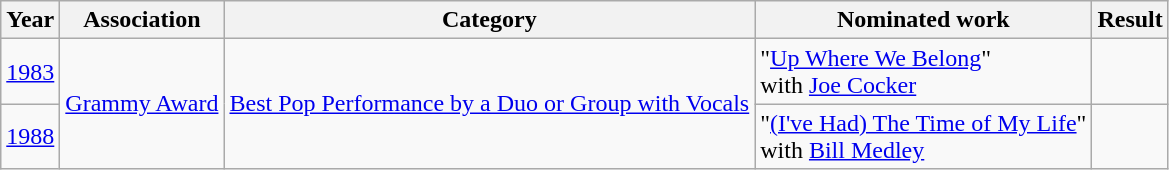<table class="wikitable sortable">
<tr>
<th>Year</th>
<th>Association</th>
<th>Category</th>
<th>Nominated work</th>
<th>Result</th>
</tr>
<tr>
<td><a href='#'>1983</a></td>
<td rowspan="2"><a href='#'>Grammy Award</a></td>
<td rowspan="2"><a href='#'>Best Pop Performance by a Duo or Group with Vocals</a></td>
<td>"<a href='#'>Up Where We Belong</a>"<br>with <a href='#'>Joe Cocker</a></td>
<td></td>
</tr>
<tr>
<td><a href='#'>1988</a></td>
<td>"<a href='#'>(I've Had) The Time of My Life</a>"<br>with <a href='#'>Bill Medley</a></td>
<td></td>
</tr>
</table>
